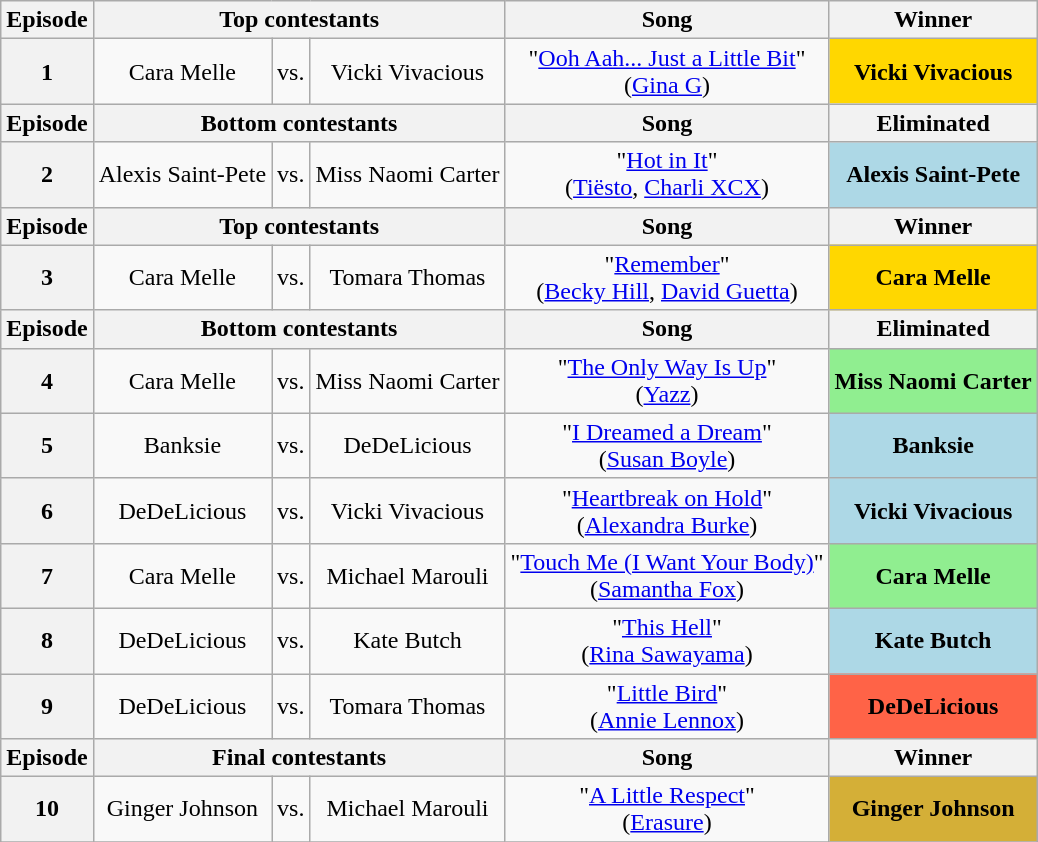<table class="wikitable" style="text-align:center">
<tr>
<th scope="col">Episode</th>
<th scope="col" colspan="3">Top contestants</th>
<th scope="col">Song</th>
<th scope="col">Winner</th>
</tr>
<tr>
<th scope="row">1</th>
<td>Cara Melle</td>
<td>vs.</td>
<td>Vicki Vivacious</td>
<td>"<a href='#'>Ooh Aah... Just a Little Bit</a>"<br>(<a href='#'>Gina G</a>)</td>
<td bgcolor="gold"><strong>Vicki Vivacious</strong></td>
</tr>
<tr>
<th scope="col">Episode</th>
<th scope="col" colspan="3">Bottom contestants</th>
<th scope="col">Song</th>
<th scope="col">Eliminated</th>
</tr>
<tr>
<th scope="row">2</th>
<td nowrap>Alexis Saint-Pete</td>
<td>vs.</td>
<td nowrap>Miss Naomi Carter</td>
<td>"<a href='#'>Hot in It</a>"<br>(<a href='#'>Tiësto</a>, <a href='#'>Charli XCX</a>)</td>
<td bgcolor="lightblue" nowrap><strong>Alexis Saint-Pete</strong></td>
</tr>
<tr>
<th scope="col">Episode</th>
<th scope="col" colspan="3">Top contestants</th>
<th scope="col">Song</th>
<th scope="col">Winner</th>
</tr>
<tr>
<th scope="row">3</th>
<td>Cara Melle</td>
<td>vs.</td>
<td>Tomara Thomas</td>
<td>"<a href='#'>Remember</a>"<br>(<a href='#'>Becky Hill</a>, <a href='#'>David Guetta</a>)</td>
<td bgcolor="gold"><strong>Cara Melle</strong></td>
</tr>
<tr>
<th scope="col">Episode</th>
<th scope="col" colspan="3">Bottom contestants</th>
<th scope="col">Song</th>
<th scope="col">Eliminated</th>
</tr>
<tr>
<th scope="row">4</th>
<td>Cara Melle</td>
<td>vs.</td>
<td nowrap>Miss Naomi Carter</td>
<td>"<a href='#'>The Only Way Is Up</a>"<br>(<a href='#'>Yazz</a>)</td>
<td bgcolor="lightgreen" nowrap><strong>Miss Naomi Carter</strong></td>
</tr>
<tr>
<th scope="row">5</th>
<td>Banksie</td>
<td>vs.</td>
<td>DeDeLicious</td>
<td>"<a href='#'>I Dreamed a Dream</a>"<br>(<a href='#'>Susan Boyle</a>)</td>
<td bgcolor="lightblue"><strong>Banksie</strong></td>
</tr>
<tr>
<th scope="row">6</th>
<td>DeDeLicious</td>
<td>vs.</td>
<td>Vicki Vivacious</td>
<td>"<a href='#'>Heartbreak on Hold</a>"<br>(<a href='#'>Alexandra Burke</a>)</td>
<td bgcolor="lightblue"><strong>Vicki Vivacious</strong></td>
</tr>
<tr>
<th scope="row">7</th>
<td>Cara Melle</td>
<td>vs.</td>
<td>Michael Marouli</td>
<td nowrap>"<a href='#'>Touch Me (I Want Your Body)</a>"<br>(<a href='#'>Samantha Fox</a>)</td>
<td bgcolor="lightgreen"><strong>Cara Melle</strong></td>
</tr>
<tr>
<th scope="row">8</th>
<td>DeDeLicious</td>
<td>vs.</td>
<td>Kate Butch</td>
<td>"<a href='#'>This Hell</a>"<br>(<a href='#'>Rina Sawayama</a>)</td>
<td bgcolor="lightblue"><strong>Kate Butch</strong></td>
</tr>
<tr>
<th scope="row">9</th>
<td>DeDeLicious</td>
<td>vs.</td>
<td>Tomara Thomas</td>
<td>"<a href='#'>Little Bird</a>"<br>(<a href='#'>Annie Lennox</a>)</td>
<td bgcolor="tomato"><strong>DeDeLicious</strong></td>
</tr>
<tr>
<th scope="col">Episode</th>
<th scope="col" colspan="3">Final contestants</th>
<th scope="col">Song</th>
<th scope="col">Winner</th>
</tr>
<tr>
<th scope="row">10</th>
<td>Ginger Johnson</td>
<td>vs.</td>
<td>Michael Marouli</td>
<td>"<a href='#'>A Little Respect</a>"<br>(<a href='#'>Erasure</a>)</td>
<td bgcolor="#D4AF37"><strong>Ginger Johnson</strong></td>
</tr>
<tr>
</tr>
</table>
